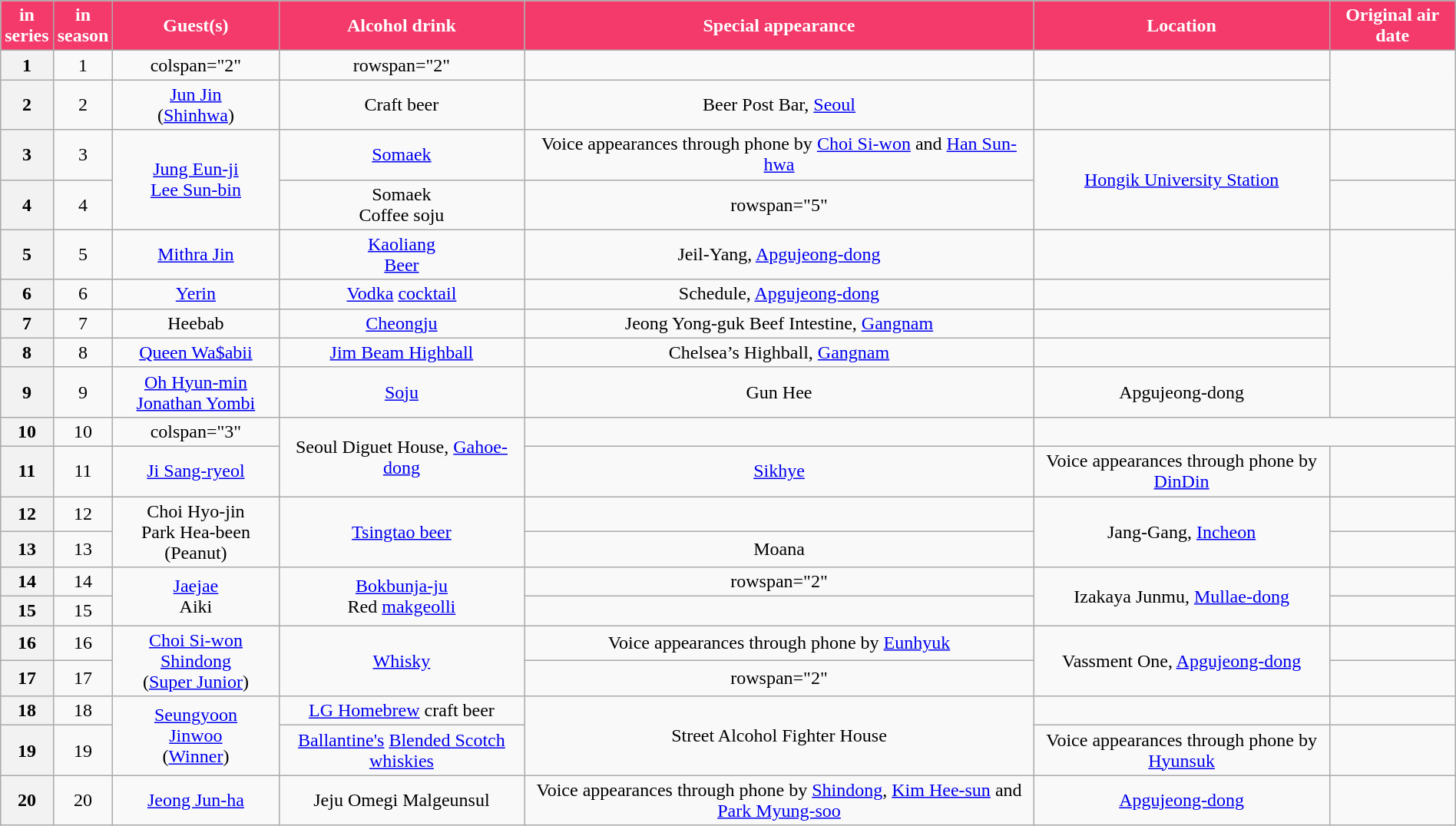<table class="sortable wikitable" style="text-align:center; style=font-size:85%; width:100%">
<tr style="color:white;">
<th style="background:#F33A6A"> in<br>series</th>
<th style="background:#F33A6A"> in<br>season</th>
<th style="background:#F33A6A">Guest(s)</th>
<th style="background:#F33A6A">Alcohol drink</th>
<th style="background:#F33A6A">Special appearance</th>
<th style="background:#F33A6A">Location</th>
<th style="background:#F33A6A">Original air date</th>
</tr>
<tr>
<th>1</th>
<td>1</td>
<td>colspan="2" </td>
<td>rowspan="2" </td>
<td></td>
<td></td>
</tr>
<tr>
<th>2</th>
<td>2</td>
<td><a href='#'>Jun Jin</a><br>(<a href='#'>Shinhwa</a>)</td>
<td>Craft beer</td>
<td>Beer Post Bar, <a href='#'>Seoul</a></td>
<td></td>
</tr>
<tr>
<th>3</th>
<td>3</td>
<td rowspan="2"><a href='#'>Jung Eun-ji</a><br><a href='#'>Lee Sun-bin</a></td>
<td><a href='#'>Somaek</a></td>
<td>Voice appearances through phone by <a href='#'>Choi Si-won</a> and <a href='#'>Han Sun-hwa</a></td>
<td rowspan="2"><a href='#'>Hongik University Station</a></td>
<td></td>
</tr>
<tr>
<th>4</th>
<td>4</td>
<td>Somaek <br>Coffee soju</td>
<td>rowspan="5" </td>
<td></td>
</tr>
<tr>
<th>5</th>
<td>5</td>
<td><a href='#'>Mithra Jin</a></td>
<td><a href='#'>Kaoliang</a><br><a href='#'>Beer</a></td>
<td>Jeil-Yang, <a href='#'>Apgujeong-dong</a></td>
<td></td>
</tr>
<tr>
<th>6</th>
<td>6</td>
<td><a href='#'>Yerin</a></td>
<td><a href='#'>Vodka</a> <a href='#'>cocktail</a></td>
<td>Schedule, <a href='#'>Apgujeong-dong</a></td>
<td></td>
</tr>
<tr>
<th>7</th>
<td>7</td>
<td>Heebab</td>
<td><a href='#'>Cheongju</a></td>
<td>Jeong Yong-guk Beef Intestine, <a href='#'>Gangnam</a></td>
<td></td>
</tr>
<tr>
<th>8</th>
<td>8</td>
<td><a href='#'>Queen Wa$abii</a></td>
<td><a href='#'>Jim Beam Highball</a></td>
<td>Chelsea’s Highball, <a href='#'>Gangnam</a></td>
<td></td>
</tr>
<tr>
<th>9</th>
<td>9</td>
<td><a href='#'>Oh Hyun-min</a> <br> <a href='#'>Jonathan Yombi</a></td>
<td><a href='#'>Soju</a></td>
<td>Gun Hee</td>
<td>Apgujeong-dong</td>
<td></td>
</tr>
<tr>
<th>10</th>
<td>10</td>
<td>colspan="3" </td>
<td rowspan="2">Seoul Diguet House, <a href='#'>Gahoe-dong</a></td>
<td></td>
</tr>
<tr>
<th>11</th>
<td>11</td>
<td><a href='#'>Ji Sang-ryeol</a></td>
<td><a href='#'>Sikhye</a></td>
<td>Voice appearances through phone by <a href='#'>DinDin</a></td>
<td></td>
</tr>
<tr>
<th>12</th>
<td>12</td>
<td rowspan="2">Choi Hyo-jin <br> Park Hea-been (Peanut)</td>
<td rowspan="2"><a href='#'>Tsingtao beer</a></td>
<td></td>
<td rowspan="2">Jang-Gang, <a href='#'>Incheon</a></td>
<td></td>
</tr>
<tr>
<th>13</th>
<td>13</td>
<td>Moana</td>
<td></td>
</tr>
<tr>
<th>14</th>
<td>14</td>
<td rowspan="2"><a href='#'>Jaejae</a><br>Aiki</td>
<td rowspan="2"><a href='#'>Bokbunja-ju</a> <br> Red <a href='#'>makgeolli</a></td>
<td>rowspan="2" </td>
<td rowspan="2">Izakaya Junmu, <a href='#'>Mullae-dong</a></td>
<td></td>
</tr>
<tr>
<th>15</th>
<td>15</td>
<td></td>
</tr>
<tr>
<th>16</th>
<td>16</td>
<td rowspan="2"><a href='#'>Choi Si-won</a><br><a href='#'>Shindong</a> <br>(<a href='#'>Super Junior</a>)</td>
<td rowspan="2"><a href='#'>Whisky</a></td>
<td>Voice appearances through phone by <a href='#'>Eunhyuk</a></td>
<td rowspan="2">Vassment One, <a href='#'>Apgujeong-dong</a></td>
<td></td>
</tr>
<tr>
<th>17</th>
<td>17</td>
<td>rowspan="2" </td>
<td></td>
</tr>
<tr>
<th>18</th>
<td>18</td>
<td rowspan="2"><a href='#'>Seungyoon</a> <br> <a href='#'>Jinwoo</a> <br>(<a href='#'>Winner</a>)</td>
<td><a href='#'>LG Homebrew</a> craft beer</td>
<td rowspan="2">Street Alcohol Fighter House</td>
<td></td>
</tr>
<tr>
<th>19</th>
<td>19</td>
<td><a href='#'>Ballantine's</a> <a href='#'>Blended Scotch whiskies</a></td>
<td>Voice appearances through phone by <a href='#'>Hyunsuk</a></td>
<td></td>
</tr>
<tr>
<th>20</th>
<td>20</td>
<td><a href='#'>Jeong Jun-ha</a></td>
<td>Jeju Omegi Malgeunsul</td>
<td>Voice appearances through phone by <a href='#'>Shindong</a>, <a href='#'>Kim Hee-sun</a> and <a href='#'>Park Myung-soo</a></td>
<td><a href='#'>Apgujeong-dong</a></td>
<td></td>
</tr>
</table>
